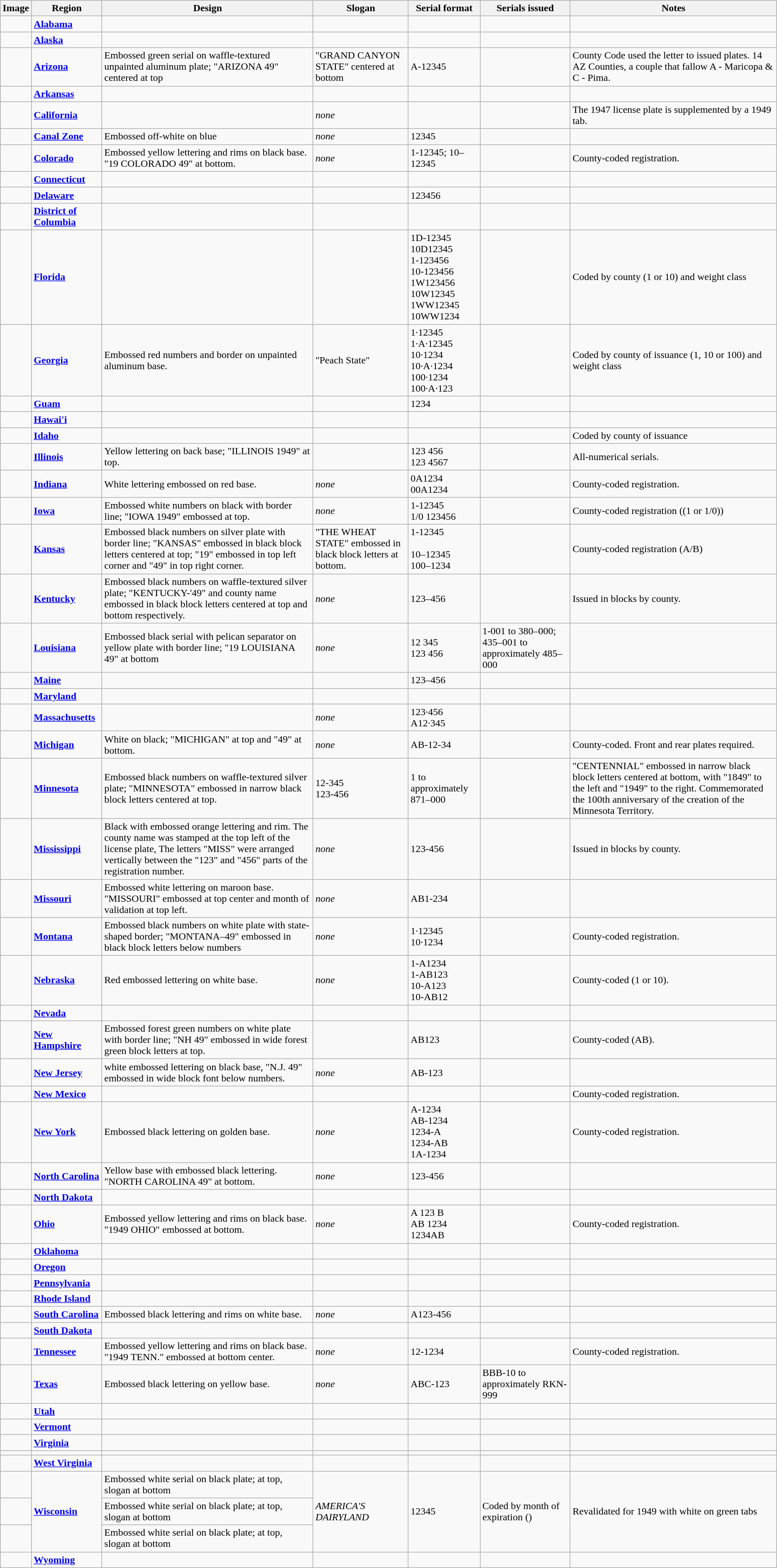<table class="wikitable">
<tr>
<th>Image</th>
<th>Region</th>
<th>Design</th>
<th>Slogan</th>
<th>Serial format</th>
<th>Serials issued</th>
<th>Notes</th>
</tr>
<tr>
<td></td>
<td><strong><a href='#'>Alabama</a></strong></td>
<td></td>
<td></td>
<td></td>
<td></td>
<td></td>
</tr>
<tr>
<td></td>
<td><strong><a href='#'>Alaska</a></strong></td>
<td></td>
<td></td>
<td></td>
<td></td>
<td></td>
</tr>
<tr>
<td></td>
<td><strong><a href='#'>Arizona</a></strong></td>
<td>Embossed green serial on waffle-textured unpainted aluminum plate; "ARIZONA 49" centered at top</td>
<td>"GRAND CANYON STATE" centered at bottom</td>
<td>A-12345</td>
<td></td>
<td>County Code used the letter to issued plates. 14 AZ Counties, a couple that fallow A - Maricopa & C - Pima.</td>
</tr>
<tr>
<td></td>
<td><strong><a href='#'>Arkansas</a></strong></td>
<td></td>
<td></td>
<td></td>
<td></td>
<td></td>
</tr>
<tr>
<td></td>
<td><strong><a href='#'>California</a></strong></td>
<td></td>
<td><em>none</em></td>
<td></td>
<td></td>
<td>The 1947 license plate is supplemented by a 1949 tab.</td>
</tr>
<tr>
<td></td>
<td><strong><a href='#'>Canal Zone</a></strong></td>
<td>Embossed off-white on blue</td>
<td><em>none</em></td>
<td>12345</td>
<td></td>
<td></td>
</tr>
<tr>
<td></td>
<td><strong><a href='#'>Colorado</a></strong></td>
<td>Embossed yellow lettering and rims on black base. "19 COLORADO 49" at bottom.</td>
<td><em>none</em></td>
<td>1-12345; 10–12345</td>
<td></td>
<td>County-coded registration.</td>
</tr>
<tr>
<td></td>
<td><strong><a href='#'>Connecticut</a></strong></td>
<td></td>
<td></td>
<td></td>
<td></td>
<td></td>
</tr>
<tr>
<td></td>
<td><strong><a href='#'>Delaware</a></strong></td>
<td></td>
<td></td>
<td>123456</td>
<td></td>
<td></td>
</tr>
<tr>
<td></td>
<td><strong><a href='#'>District of Columbia</a></strong></td>
<td></td>
<td></td>
<td></td>
<td></td>
<td></td>
</tr>
<tr>
<td></td>
<td><strong><a href='#'>Florida</a></strong></td>
<td></td>
<td></td>
<td>1D-12345<br>10D12345<br>1-123456<br>10-123456<br>1W123456<br>10W12345<br>1WW12345<br>10WW1234</td>
<td></td>
<td>Coded by county (1 or 10) and weight class</td>
</tr>
<tr>
<td></td>
<td><strong><a href='#'>Georgia</a></strong></td>
<td>Embossed red numbers and border on unpainted aluminum base.</td>
<td>"Peach State"</td>
<td>1·12345<br>1·A·12345<br>10·1234<br>10·A·1234<br>100·1234<br>100·A·123</td>
<td></td>
<td>Coded by county of issuance (1, 10 or 100) and weight class</td>
</tr>
<tr>
<td></td>
<td><strong><a href='#'>Guam</a></strong></td>
<td></td>
<td></td>
<td>1234</td>
<td></td>
<td></td>
</tr>
<tr>
<td></td>
<td><strong><a href='#'>Hawai'i</a></strong></td>
<td></td>
<td></td>
<td></td>
<td></td>
<td></td>
</tr>
<tr>
<td></td>
<td><strong><a href='#'>Idaho</a></strong></td>
<td></td>
<td></td>
<td></td>
<td></td>
<td>Coded by county of issuance</td>
</tr>
<tr>
<td></td>
<td><strong><a href='#'>Illinois</a></strong></td>
<td>Yellow lettering on back base; "ILLINOIS 1949" at top.</td>
<td></td>
<td>123 456<br>123 4567</td>
<td></td>
<td>All-numerical serials.</td>
</tr>
<tr>
<td></td>
<td><strong><a href='#'>Indiana</a></strong></td>
<td>White lettering embossed on red base.</td>
<td><em>none</em></td>
<td>0A1234<br>00A1234</td>
<td></td>
<td>County-coded registration.</td>
</tr>
<tr>
<td></td>
<td><strong><a href='#'>Iowa</a></strong></td>
<td>Embossed white numbers on black with border line; "IOWA 1949" embossed at top.</td>
<td><em>none</em></td>
<td>1-12345<br>1/0 123456</td>
<td></td>
<td>County-coded registration ((1 or 1/0))</td>
</tr>
<tr>
<td></td>
<td><strong><a href='#'>Kansas</a></strong></td>
<td>Embossed black numbers on silver plate with border line; "KANSAS" embossed in black block letters centered at top; "19" embossed in top left corner and "49" in top right corner.</td>
<td>"THE WHEAT STATE" embossed in black block letters at bottom.</td>
<td>1-12345<br><br>10–12345<br>
100–1234</td>
<td></td>
<td>County-coded registration (A/B)</td>
</tr>
<tr>
<td></td>
<td><strong><a href='#'>Kentucky</a></strong></td>
<td>Embossed black numbers on waffle-textured silver plate; "KENTUCKY-'49" and county name embossed in black block letters centered at top and bottom respectively.</td>
<td><em>none</em></td>
<td>123–456</td>
<td></td>
<td>Issued in blocks by county.</td>
</tr>
<tr>
<td></td>
<td><strong><a href='#'>Louisiana</a></strong></td>
<td>Embossed black serial with pelican separator on yellow plate with border line; "19 LOUISIANA 49" at bottom</td>
<td><em>none</em></td>
<td>12 345<br>123 456</td>
<td>1-001 to 380–000; 435–001 to approximately 485–000</td>
<td></td>
</tr>
<tr>
<td></td>
<td><strong><a href='#'>Maine</a></strong></td>
<td></td>
<td></td>
<td>123–456</td>
<td></td>
<td></td>
</tr>
<tr>
<td></td>
<td><strong><a href='#'>Maryland</a></strong></td>
<td></td>
<td></td>
<td></td>
<td></td>
<td></td>
</tr>
<tr>
<td></td>
<td><strong><a href='#'>Massachusetts</a></strong></td>
<td></td>
<td><em>none</em></td>
<td>123·456<br>A12·345</td>
<td></td>
<td></td>
</tr>
<tr>
<td></td>
<td><strong><a href='#'>Michigan</a></strong></td>
<td>White on black; "MICHIGAN" at top and "49" at bottom.</td>
<td><em>none</em></td>
<td>AB-12-34</td>
<td></td>
<td>County-coded. Front and rear plates required.</td>
</tr>
<tr>
<td></td>
<td><strong><a href='#'>Minnesota</a></strong></td>
<td>Embossed black numbers on waffle-textured silver plate; "MINNESOTA" embossed in narrow black block letters centered at top.</td>
<td>12-345<br>123-456</td>
<td>1 to approximately 871–000</td>
<td></td>
<td>"CENTENNIAL" embossed in narrow black block letters centered at bottom, with "1849" to the left and "1949" to the right. Commemorated the 100th anniversary of the creation of the Minnesota Territory.</td>
</tr>
<tr>
<td></td>
<td><strong><a href='#'>Mississippi</a></strong></td>
<td>Black with embossed orange lettering and rim. The county name was stamped at the top left of the license plate, The letters "MISS" were arranged vertically between the "123" and "456" parts of the registration number.</td>
<td><em>none</em></td>
<td>123-456</td>
<td></td>
<td>Issued in blocks by county.</td>
</tr>
<tr>
<td></td>
<td><strong><a href='#'>Missouri</a></strong></td>
<td>Embossed white lettering on maroon base. "MISSOURI" embossed at top center and month of validation at top left.</td>
<td><em>none</em></td>
<td>AB1-234</td>
<td></td>
<td></td>
</tr>
<tr>
<td></td>
<td><strong><a href='#'>Montana</a></strong></td>
<td>Embossed black numbers on white plate with state-shaped border; "MONTANA–49" embossed in black block letters below numbers</td>
<td><em>none</em></td>
<td>1·12345<br>10·1234</td>
<td></td>
<td>County-coded registration.</td>
</tr>
<tr>
<td></td>
<td><strong><a href='#'>Nebraska</a></strong></td>
<td>Red embossed lettering on white base.</td>
<td><em>none</em></td>
<td>1-A1234<br>1-AB123<br>10-A123<br>10-AB12</td>
<td></td>
<td>County-coded (1 or 10).</td>
</tr>
<tr>
<td></td>
<td><strong><a href='#'>Nevada</a></strong></td>
<td></td>
<td></td>
<td></td>
<td></td>
<td></td>
</tr>
<tr>
<td></td>
<td><strong><a href='#'>New Hampshire</a></strong></td>
<td>Embossed forest green numbers on white plate with border line; "NH 49" embossed in wide forest green block letters at top.</td>
<td></td>
<td>AB123</td>
<td></td>
<td>County-coded (AB).</td>
</tr>
<tr>
<td></td>
<td><strong><a href='#'>New Jersey</a></strong></td>
<td>white embossed lettering on black base, "N.J. 49" embossed in wide block font below numbers.</td>
<td><em>none</em></td>
<td>AB-123</td>
<td></td>
<td></td>
</tr>
<tr>
<td></td>
<td><strong><a href='#'>New Mexico</a></strong></td>
<td></td>
<td></td>
<td></td>
<td></td>
<td>County-coded registration.</td>
</tr>
<tr>
<td></td>
<td><strong><a href='#'>New York</a></strong></td>
<td>Embossed black lettering on golden base.</td>
<td><em>none</em></td>
<td>A-1234<br>AB-1234<br>1234-A<br>1234-AB<br>1A-1234</td>
<td></td>
<td>County-coded registration.</td>
</tr>
<tr>
<td></td>
<td><strong><a href='#'>North Carolina</a></strong></td>
<td>Yellow base with embossed black lettering. "NORTH CAROLINA 49" at bottom.</td>
<td><em>none</em></td>
<td>123-456</td>
<td></td>
<td></td>
</tr>
<tr>
<td></td>
<td><strong><a href='#'>North Dakota</a></strong></td>
<td></td>
<td></td>
<td></td>
<td></td>
<td></td>
</tr>
<tr>
<td></td>
<td><strong><a href='#'>Ohio</a></strong></td>
<td>Embossed yellow lettering and rims on black base. "1949 OHIO" embossed at bottom.</td>
<td><em>none</em></td>
<td>A 123 B<br>AB 1234<br>1234AB</td>
<td></td>
<td>County-coded registration.</td>
</tr>
<tr>
<td></td>
<td><strong><a href='#'>Oklahoma</a></strong></td>
<td></td>
<td></td>
<td></td>
<td></td>
<td></td>
</tr>
<tr>
<td></td>
<td><strong><a href='#'>Oregon</a></strong></td>
<td></td>
<td></td>
<td></td>
<td></td>
<td></td>
</tr>
<tr>
<td></td>
<td><strong><a href='#'>Pennsylvania</a></strong></td>
<td></td>
<td></td>
<td></td>
<td></td>
<td></td>
</tr>
<tr>
<td></td>
<td><strong><a href='#'>Rhode Island</a></strong></td>
<td></td>
<td></td>
<td></td>
<td></td>
<td></td>
</tr>
<tr>
<td></td>
<td><strong><a href='#'>South Carolina</a></strong></td>
<td>Embossed black lettering and rims on white base.</td>
<td><em>none</em></td>
<td>A123-456</td>
<td></td>
<td></td>
</tr>
<tr>
<td></td>
<td><strong><a href='#'>South Dakota</a></strong></td>
<td></td>
<td></td>
<td></td>
<td></td>
<td></td>
</tr>
<tr>
<td></td>
<td><strong><a href='#'>Tennessee</a></strong></td>
<td>Embossed yellow lettering and rims on black base. "1949 TENN." embossed at bottom center.</td>
<td><em>none</em></td>
<td>12-1234</td>
<td></td>
<td>County-coded registration.</td>
</tr>
<tr>
<td></td>
<td><strong><a href='#'>Texas</a></strong></td>
<td>Embossed black lettering on yellow base.</td>
<td><em>none</em></td>
<td>ABC-123</td>
<td>BBB-10 to approximately RKN-999</td>
<td></td>
</tr>
<tr>
<td></td>
<td><strong><a href='#'>Utah</a></strong></td>
<td></td>
<td></td>
<td></td>
<td></td>
<td></td>
</tr>
<tr>
<td></td>
<td><strong><a href='#'>Vermont</a></strong></td>
<td></td>
<td></td>
<td></td>
<td></td>
<td></td>
</tr>
<tr>
<td></td>
<td><strong><a href='#'>Virginia</a></strong></td>
<td></td>
<td></td>
<td></td>
<td></td>
<td></td>
</tr>
<tr>
<td></td>
<td></td>
<td></td>
<td></td>
<td></td>
<td></td>
<td></td>
</tr>
<tr>
<td></td>
<td><strong><a href='#'>West Virginia</a></strong></td>
<td></td>
<td></td>
<td></td>
<td></td>
<td></td>
</tr>
<tr>
<td></td>
<td rowspan="3"><strong><a href='#'>Wisconsin</a></strong></td>
<td>Embossed white serial on black plate;  at top, slogan at bottom</td>
<td rowspan="3"><em>AMERICA'S DAIRYLAND</em></td>
<td rowspan="3"> 12345</td>
<td rowspan="3">Coded by month of expiration ()</td>
<td rowspan="3">Revalidated for 1949 with white on green tabs</td>
</tr>
<tr>
<td></td>
<td>Embossed white serial on black plate;  at top, slogan at bottom</td>
</tr>
<tr>
<td></td>
<td>Embossed white serial on black plate;  at top, slogan at bottom</td>
</tr>
<tr>
<td></td>
<td><strong><a href='#'>Wyoming</a></strong></td>
<td></td>
<td></td>
<td></td>
<td></td>
<td></td>
</tr>
</table>
